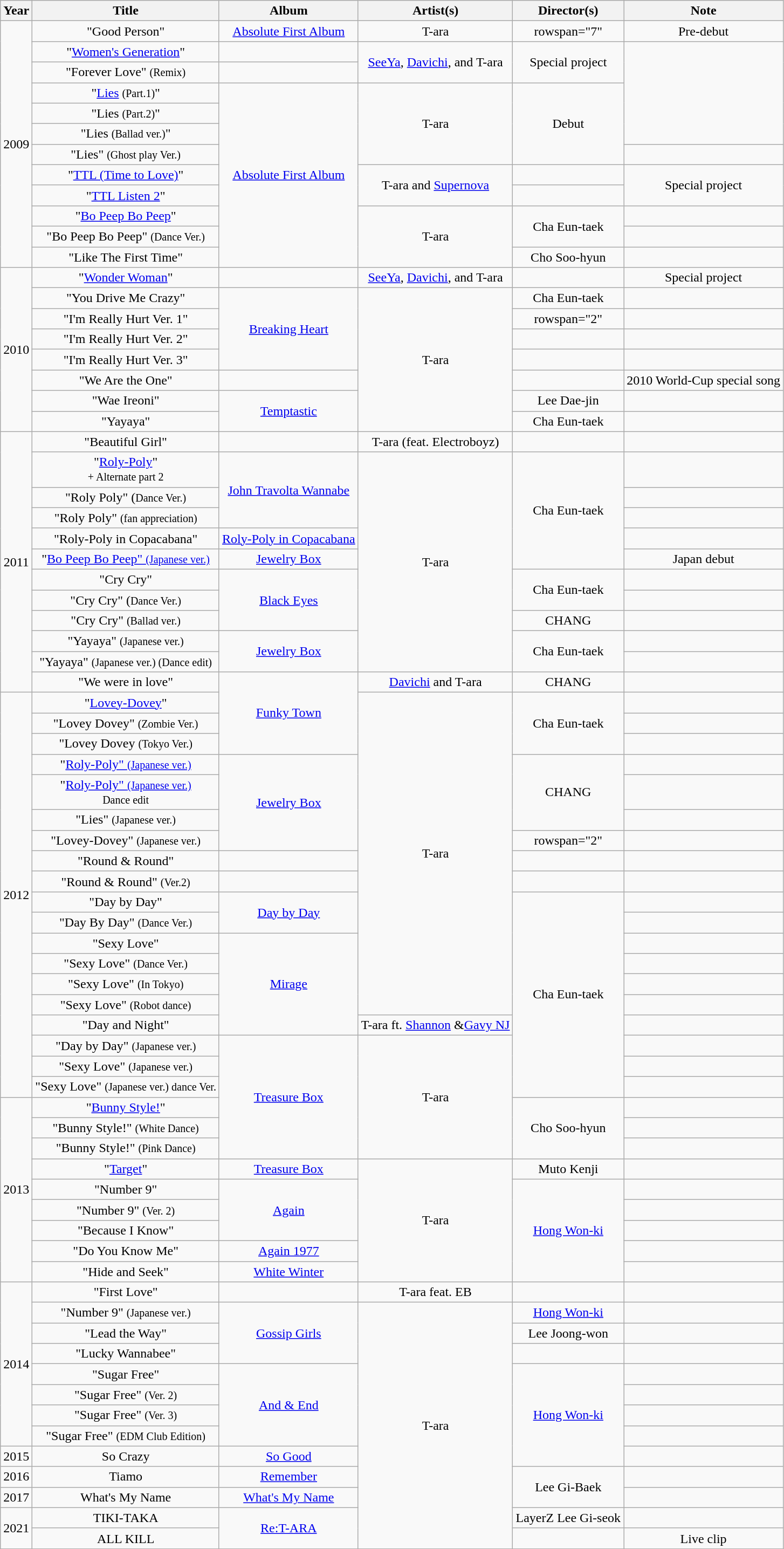<table class="wikitable plainrowheaders" style="text-align:center; table-layout:fixed; margin-right:0">
<tr>
<th scope="col">Year</th>
<th scope="col">Title</th>
<th scope="col">Album</th>
<th scope="col">Artist(s)</th>
<th scope="col">Director(s)</th>
<th>Note</th>
</tr>
<tr>
<td rowspan="12">2009</td>
<td>"Good Person"</td>
<td><a href='#'>Absolute First Album</a></td>
<td>T-ara</td>
<td>rowspan="7" </td>
<td>Pre-debut</td>
</tr>
<tr>
<td>"<a href='#'>Women's Generation</a>"</td>
<td></td>
<td rowspan="2"><a href='#'>SeeYa</a>, <a href='#'>Davichi</a>, and T-ara</td>
<td rowspan="2">Special project</td>
</tr>
<tr>
<td>"Forever Love" <small>(Remix)</small></td>
<td></td>
</tr>
<tr>
<td>"<a href='#'>Lies</a> <small>(Part.1)</small>"</td>
<td rowspan="9"><a href='#'>Absolute First Album</a></td>
<td rowspan="4">T-ara</td>
<td rowspan="4">Debut</td>
</tr>
<tr>
<td>"Lies <small>(Part.2)</small>"</td>
</tr>
<tr>
<td>"Lies <small>(Ballad ver.)</small>"</td>
</tr>
<tr>
<td>"Lies" <small>(Ghost play Ver.)</small></td>
<td></td>
</tr>
<tr>
<td>"<a href='#'>TTL (Time to Love)</a>"</td>
<td rowspan="2">T-ara and <a href='#'>Supernova</a></td>
<td></td>
<td rowspan="2">Special project</td>
</tr>
<tr>
<td>"<a href='#'>TTL Listen 2</a>"</td>
<td></td>
</tr>
<tr>
<td>"<a href='#'>Bo Peep Bo Peep</a>"</td>
<td rowspan="3">T-ara</td>
<td rowspan="2">Cha Eun-taek</td>
<td></td>
</tr>
<tr>
<td>"Bo Peep Bo Peep" <small>(Dance Ver.)</small></td>
<td></td>
</tr>
<tr>
<td>"Like The First Time"</td>
<td>Cho Soo-hyun</td>
<td></td>
</tr>
<tr>
<td rowspan="8">2010</td>
<td>"<a href='#'>Wonder Woman</a>"</td>
<td></td>
<td><a href='#'>SeeYa</a>, <a href='#'>Davichi</a>, and T-ara</td>
<td></td>
<td>Special project</td>
</tr>
<tr>
<td>"You Drive Me Crazy"</td>
<td rowspan="4"><a href='#'>Breaking Heart</a></td>
<td rowspan="7">T-ara</td>
<td>Cha Eun-taek</td>
<td></td>
</tr>
<tr>
<td>"I'm Really Hurt Ver. 1"</td>
<td>rowspan="2" </td>
<td></td>
</tr>
<tr>
<td>"I'm Really Hurt Ver. 2"</td>
<td></td>
</tr>
<tr>
<td>"I'm Really Hurt Ver. 3"</td>
<td></td>
<td></td>
</tr>
<tr>
<td>"We Are the One"</td>
<td></td>
<td></td>
<td>2010 World-Cup special song</td>
</tr>
<tr>
<td>"Wae Ireoni"</td>
<td rowspan="2"><a href='#'>Temptastic</a></td>
<td>Lee Dae-jin</td>
<td></td>
</tr>
<tr>
<td>"Yayaya"</td>
<td>Cha Eun-taek</td>
<td></td>
</tr>
<tr>
<td rowspan="12">2011</td>
<td>"Beautiful Girl"</td>
<td></td>
<td>T-ara (feat. Electroboyz)</td>
<td></td>
<td></td>
</tr>
<tr>
<td>"<a href='#'>Roly-Poly</a>"<br><small>+ Alternate part 2</small></td>
<td rowspan="3"><a href='#'>John Travolta Wannabe</a></td>
<td rowspan="10">T-ara</td>
<td rowspan="5">Cha Eun-taek</td>
<td></td>
</tr>
<tr>
<td>"Roly Poly" (<small>Dance Ver.)</small></td>
<td></td>
</tr>
<tr>
<td>"Roly Poly" <small>(fan appreciation)</small></td>
<td></td>
</tr>
<tr>
<td>"Roly-Poly in Copacabana"</td>
<td><a href='#'>Roly-Poly in Copacabana</a></td>
<td></td>
</tr>
<tr>
<td>"<a href='#'>Bo Peep Bo Peep" <small>(Japanese ver.)</small></a></td>
<td><a href='#'>Jewelry Box</a></td>
<td>Japan debut</td>
</tr>
<tr>
<td>"Cry Cry"</td>
<td rowspan="3"><a href='#'>Black Eyes</a></td>
<td rowspan="2">Cha Eun-taek</td>
<td></td>
</tr>
<tr>
<td>"Cry Cry" (<small>Dance Ver.)</small></td>
<td></td>
</tr>
<tr>
<td>"Cry Cry" <small>(Ballad ver.)</small></td>
<td>CHANG</td>
<td></td>
</tr>
<tr>
<td>"Yayaya" <small>(Japanese ver.)</small></td>
<td rowspan="2"><a href='#'>Jewelry Box</a></td>
<td rowspan="2">Cha Eun-taek</td>
<td></td>
</tr>
<tr>
<td>"Yayaya" <small>(Japanese ver.) (Dance edit)</small></td>
<td></td>
</tr>
<tr>
<td>"We were in love"</td>
<td rowspan="4"><a href='#'>Funky Town</a></td>
<td><a href='#'>Davichi</a> and T-ara</td>
<td>CHANG</td>
<td></td>
</tr>
<tr>
<td rowspan="19">2012</td>
<td>"<a href='#'>Lovey-Dovey</a>"</td>
<td rowspan="15">T-ara</td>
<td rowspan="3">Cha Eun-taek</td>
<td></td>
</tr>
<tr>
<td>"Lovey Dovey" <small>(Zombie Ver.)</small></td>
<td></td>
</tr>
<tr>
<td>"Lovey Dovey <small>(Tokyo Ver.)</small></td>
<td></td>
</tr>
<tr>
<td>"<a href='#'>Roly-Poly" <small>(Japanese ver.)</small></a></td>
<td rowspan="4"><a href='#'>Jewelry Box</a></td>
<td rowspan="3">CHANG</td>
<td></td>
</tr>
<tr>
<td>"<a href='#'>Roly-Poly" <small>(Japanese ver.)</small></a><small><br>Dance edit</small></td>
<td></td>
</tr>
<tr>
<td>"Lies" <small>(Japanese ver.)</small></td>
<td></td>
</tr>
<tr>
<td>"Lovey-Dovey" <small>(Japanese ver.)</small></td>
<td>rowspan="2" </td>
<td></td>
</tr>
<tr>
<td>"Round & Round"</td>
<td></td>
<td></td>
</tr>
<tr>
<td>"Round & Round" <small>(Ver.2)</small></td>
<td></td>
<td></td>
<td></td>
</tr>
<tr>
<td>"Day by Day"</td>
<td rowspan="2"><a href='#'>Day by Day</a></td>
<td rowspan="10">Cha Eun-taek</td>
<td></td>
</tr>
<tr>
<td>"Day By Day" <small>(Dance Ver.)</small></td>
<td></td>
</tr>
<tr>
<td>"Sexy Love"</td>
<td rowspan="5"><a href='#'>Mirage</a> </td>
<td></td>
</tr>
<tr>
<td>"Sexy Love" <small>(Dance Ver.)</small></td>
<td></td>
</tr>
<tr>
<td>"Sexy Love" <small>(In Tokyo)</small></td>
<td></td>
</tr>
<tr>
<td>"Sexy Love" <small>(Robot dance)</small></td>
<td></td>
</tr>
<tr>
<td>"Day and Night"</td>
<td>T-ara ft. <a href='#'>Shannon</a> &<a href='#'>Gavy NJ</a></td>
<td></td>
</tr>
<tr>
<td>"Day by Day" <small>(Japanese ver.)</small></td>
<td rowspan="6"><a href='#'>Treasure Box</a></td>
<td rowspan="6">T-ara</td>
<td></td>
</tr>
<tr>
<td>"Sexy Love" <small>(Japanese ver.)</small></td>
<td></td>
</tr>
<tr>
<td>"Sexy Love" <small>(Japanese ver.) dance Ver.</small></td>
<td></td>
</tr>
<tr>
<td rowspan="9">2013</td>
<td>"<a href='#'>Bunny Style!</a>"</td>
<td rowspan="3">Cho Soo-hyun</td>
<td></td>
</tr>
<tr>
<td>"Bunny Style!" <small>(White Dance)</small></td>
<td></td>
</tr>
<tr>
<td>"Bunny Style!" <small>(Pink Dance)</small></td>
<td></td>
</tr>
<tr>
<td>"<a href='#'>Target</a>"</td>
<td><a href='#'>Treasure Box</a></td>
<td rowspan="6">T-ara</td>
<td>Muto Kenji</td>
<td></td>
</tr>
<tr>
<td>"Number 9"</td>
<td rowspan="3"><a href='#'>Again</a></td>
<td rowspan="5"><a href='#'>Hong Won-ki</a></td>
<td></td>
</tr>
<tr>
<td>"Number 9" <small>(Ver. 2)</small></td>
<td></td>
</tr>
<tr>
<td>"Because I Know"</td>
<td></td>
</tr>
<tr>
<td>"Do You Know Me"</td>
<td><a href='#'>Again 1977</a></td>
<td></td>
</tr>
<tr>
<td>"Hide and Seek"</td>
<td><a href='#'>White Winter</a></td>
<td></td>
</tr>
<tr>
<td rowspan="8">2014</td>
<td>"First Love"</td>
<td></td>
<td>T-ara feat. EB</td>
<td></td>
<td></td>
</tr>
<tr>
<td>"Number 9" <small>(Japanese ver.)</small></td>
<td rowspan="3"><a href='#'>Gossip Girls</a></td>
<td rowspan="12">T-ara</td>
<td><a href='#'>Hong Won-ki</a></td>
<td></td>
</tr>
<tr>
<td>"Lead the Way"</td>
<td>Lee Joong-won</td>
<td></td>
</tr>
<tr>
<td>"Lucky Wannabee"</td>
<td></td>
<td></td>
</tr>
<tr>
<td>"Sugar Free"</td>
<td rowspan="4"><a href='#'>And & End</a></td>
<td rowspan="5"><a href='#'>Hong Won-ki</a></td>
<td></td>
</tr>
<tr>
<td>"Sugar Free" <small>(Ver. 2)</small></td>
<td></td>
</tr>
<tr>
<td>"Sugar Free" <small>(Ver. 3)</small></td>
<td></td>
</tr>
<tr>
<td>"Sugar Free" <small>(EDM Club Edition)</small></td>
<td></td>
</tr>
<tr>
<td>2015</td>
<td>So Crazy</td>
<td><a href='#'>So Good</a></td>
<td></td>
</tr>
<tr>
<td>2016</td>
<td>Tiamo</td>
<td><a href='#'>Remember</a></td>
<td rowspan="2">Lee Gi-Baek</td>
<td></td>
</tr>
<tr>
<td>2017</td>
<td>What's My Name</td>
<td><a href='#'>What's My Name</a></td>
<td></td>
</tr>
<tr>
<td rowspan="2">2021</td>
<td>TIKI-TAKA</td>
<td rowspan="2"><a href='#'>Re:T-ARA</a></td>
<td>LayerZ Lee Gi-seok</td>
<td></td>
</tr>
<tr>
<td>ALL KILL</td>
<td></td>
<td>Live clip</td>
</tr>
</table>
